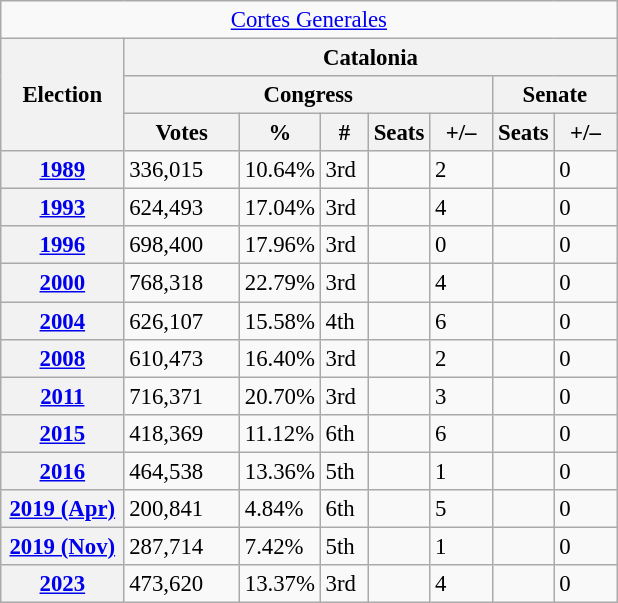<table class="wikitable" style="font-size:95%; text-align:left;">
<tr>
<td colspan="8" align="center"><a href='#'>Cortes Generales</a></td>
</tr>
<tr>
<th rowspan="3" width="75">Election</th>
<th colspan="7">Catalonia</th>
</tr>
<tr>
<th colspan="5">Congress</th>
<th colspan="2">Senate</th>
</tr>
<tr>
<th width="70">Votes</th>
<th width="35">%</th>
<th width="25">#</th>
<th>Seats</th>
<th width="35">+/–</th>
<th>Seats</th>
<th width="35">+/–</th>
</tr>
<tr>
<th><a href='#'>1989</a></th>
<td>336,015</td>
<td>10.64%</td>
<td>3rd</td>
<td></td>
<td>2</td>
<td></td>
<td>0</td>
</tr>
<tr>
<th><a href='#'>1993</a></th>
<td>624,493</td>
<td>17.04%</td>
<td>3rd</td>
<td></td>
<td>4</td>
<td></td>
<td>0</td>
</tr>
<tr>
<th><a href='#'>1996</a></th>
<td>698,400</td>
<td>17.96%</td>
<td>3rd</td>
<td></td>
<td>0</td>
<td></td>
<td>0</td>
</tr>
<tr>
<th><a href='#'>2000</a></th>
<td>768,318</td>
<td>22.79%</td>
<td>3rd</td>
<td></td>
<td>4</td>
<td></td>
<td>0</td>
</tr>
<tr>
<th><a href='#'>2004</a></th>
<td>626,107</td>
<td>15.58%</td>
<td>4th</td>
<td></td>
<td>6</td>
<td></td>
<td>0</td>
</tr>
<tr>
<th><a href='#'>2008</a></th>
<td>610,473</td>
<td>16.40%</td>
<td>3rd</td>
<td></td>
<td>2</td>
<td></td>
<td>0</td>
</tr>
<tr>
<th><a href='#'>2011</a></th>
<td>716,371</td>
<td>20.70%</td>
<td>3rd</td>
<td></td>
<td>3</td>
<td></td>
<td>0</td>
</tr>
<tr>
<th><a href='#'>2015</a></th>
<td>418,369</td>
<td>11.12%</td>
<td>6th</td>
<td></td>
<td>6</td>
<td></td>
<td>0</td>
</tr>
<tr>
<th><a href='#'>2016</a></th>
<td>464,538</td>
<td>13.36%</td>
<td>5th</td>
<td></td>
<td>1</td>
<td></td>
<td>0</td>
</tr>
<tr>
<th><a href='#'>2019 (Apr)</a></th>
<td>200,841</td>
<td>4.84%</td>
<td>6th</td>
<td></td>
<td>5</td>
<td></td>
<td>0</td>
</tr>
<tr>
<th><a href='#'>2019 (Nov)</a></th>
<td>287,714</td>
<td>7.42%</td>
<td>5th</td>
<td></td>
<td>1</td>
<td></td>
<td>0</td>
</tr>
<tr>
<th><a href='#'>2023</a></th>
<td>473,620</td>
<td>13.37%</td>
<td>3rd</td>
<td></td>
<td>4</td>
<td></td>
<td>0</td>
</tr>
</table>
